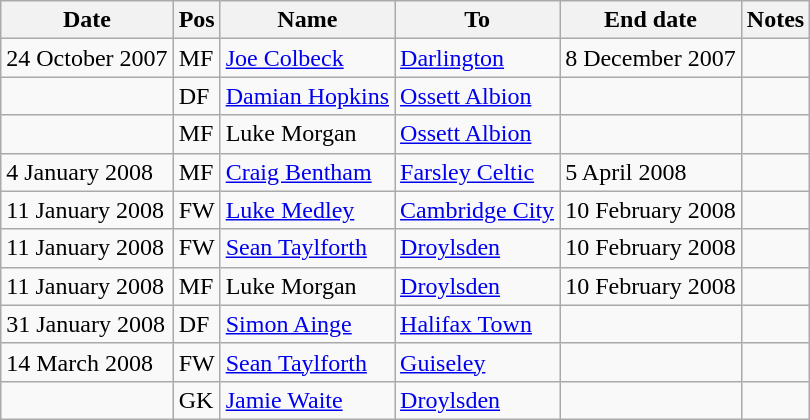<table class="wikitable">
<tr>
<th>Date</th>
<th>Pos</th>
<th>Name</th>
<th>To</th>
<th>End date</th>
<th>Notes</th>
</tr>
<tr>
<td>24 October 2007</td>
<td>MF</td>
<td><a href='#'>Joe Colbeck</a></td>
<td><a href='#'>Darlington</a></td>
<td>8 December 2007</td>
<td></td>
</tr>
<tr>
<td></td>
<td>DF</td>
<td><a href='#'>Damian Hopkins</a></td>
<td><a href='#'>Ossett Albion</a></td>
<td></td>
<td></td>
</tr>
<tr>
<td></td>
<td>MF</td>
<td>Luke Morgan</td>
<td><a href='#'>Ossett Albion</a></td>
<td></td>
<td></td>
</tr>
<tr>
<td>4 January 2008</td>
<td>MF</td>
<td><a href='#'>Craig Bentham</a></td>
<td><a href='#'>Farsley Celtic</a></td>
<td>5 April 2008</td>
<td></td>
</tr>
<tr>
<td>11 January 2008</td>
<td>FW</td>
<td><a href='#'>Luke Medley</a></td>
<td><a href='#'>Cambridge City</a></td>
<td>10 February 2008</td>
<td></td>
</tr>
<tr>
<td>11 January 2008</td>
<td>FW</td>
<td><a href='#'>Sean Taylforth</a></td>
<td><a href='#'>Droylsden</a></td>
<td>10 February 2008</td>
<td></td>
</tr>
<tr>
<td>11 January 2008</td>
<td>MF</td>
<td>Luke Morgan</td>
<td><a href='#'>Droylsden</a></td>
<td>10 February 2008</td>
<td></td>
</tr>
<tr>
<td>31 January 2008</td>
<td>DF</td>
<td><a href='#'>Simon Ainge</a></td>
<td><a href='#'>Halifax Town</a></td>
<td></td>
<td></td>
</tr>
<tr>
<td>14 March 2008</td>
<td>FW</td>
<td><a href='#'>Sean Taylforth</a></td>
<td><a href='#'>Guiseley</a></td>
<td></td>
<td></td>
</tr>
<tr>
<td></td>
<td>GK</td>
<td><a href='#'>Jamie Waite</a></td>
<td><a href='#'>Droylsden</a></td>
<td></td>
<td></td>
</tr>
</table>
